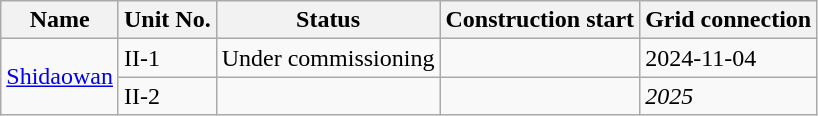<table class="wikitable sortable mw-datatable">
<tr>
<th>Name</th>
<th>Unit No.</th>
<th>Status</th>
<th>Construction start</th>
<th>Grid connection</th>
</tr>
<tr>
<td rowspan=2><a href='#'>Shidaowan</a></td>
<td>II-1</td>
<td>Under commissioning</td>
<td></td>
<td>2024-11-04</td>
</tr>
<tr>
<td>II-2</td>
<td></td>
<td></td>
<td><em>2025</em></td>
</tr>
</table>
